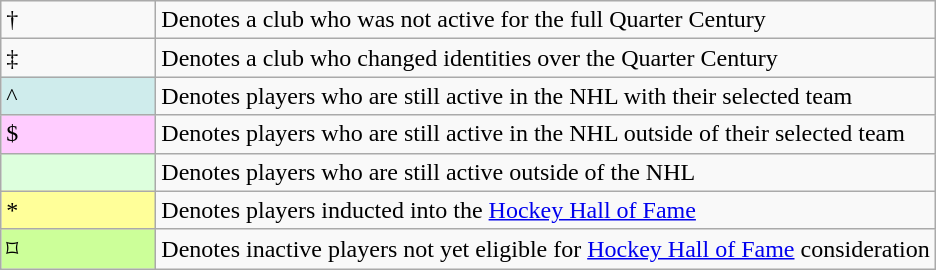<table class="wikitable sortable">
<tr>
<td style="border:1px solid #aaaaaa; width:6em">†</td>
<td>Denotes a club who was not active for the full Quarter Century</td>
</tr>
<tr>
<td style="border:1px solid #aaaaaa; width:6em">‡</td>
<td>Denotes a club who changed identities over the Quarter Century</td>
</tr>
<tr>
<td style="background-color:#CFECEC; border:1px solid #aaaaaa; width:6em">^</td>
<td>Denotes players who are still active in the NHL with their selected team</td>
</tr>
<tr>
<td style="background-color:#FFCCFF; border:1px solid #aaaaaa; width:6em">$</td>
<td>Denotes players who are still active in the NHL outside of their selected team</td>
</tr>
<tr>
<td style="background-color:#DDFFDD; border:1px solid #aaaaaa; width:6em"></td>
<td>Denotes players who are still active outside of the NHL</td>
</tr>
<tr>
<td style="background-color:#FFFF99; border:1px solid #aaaaaa; width:6em">*</td>
<td>Denotes players inducted into the <a href='#'>Hockey Hall of Fame</a></td>
</tr>
<tr>
<td style="background-color:#CCFF99; border:1px solid #aaaaaa; width:6em">⌑</td>
<td>Denotes inactive players not yet eligible for <a href='#'>Hockey Hall of Fame</a> consideration</td>
</tr>
</table>
